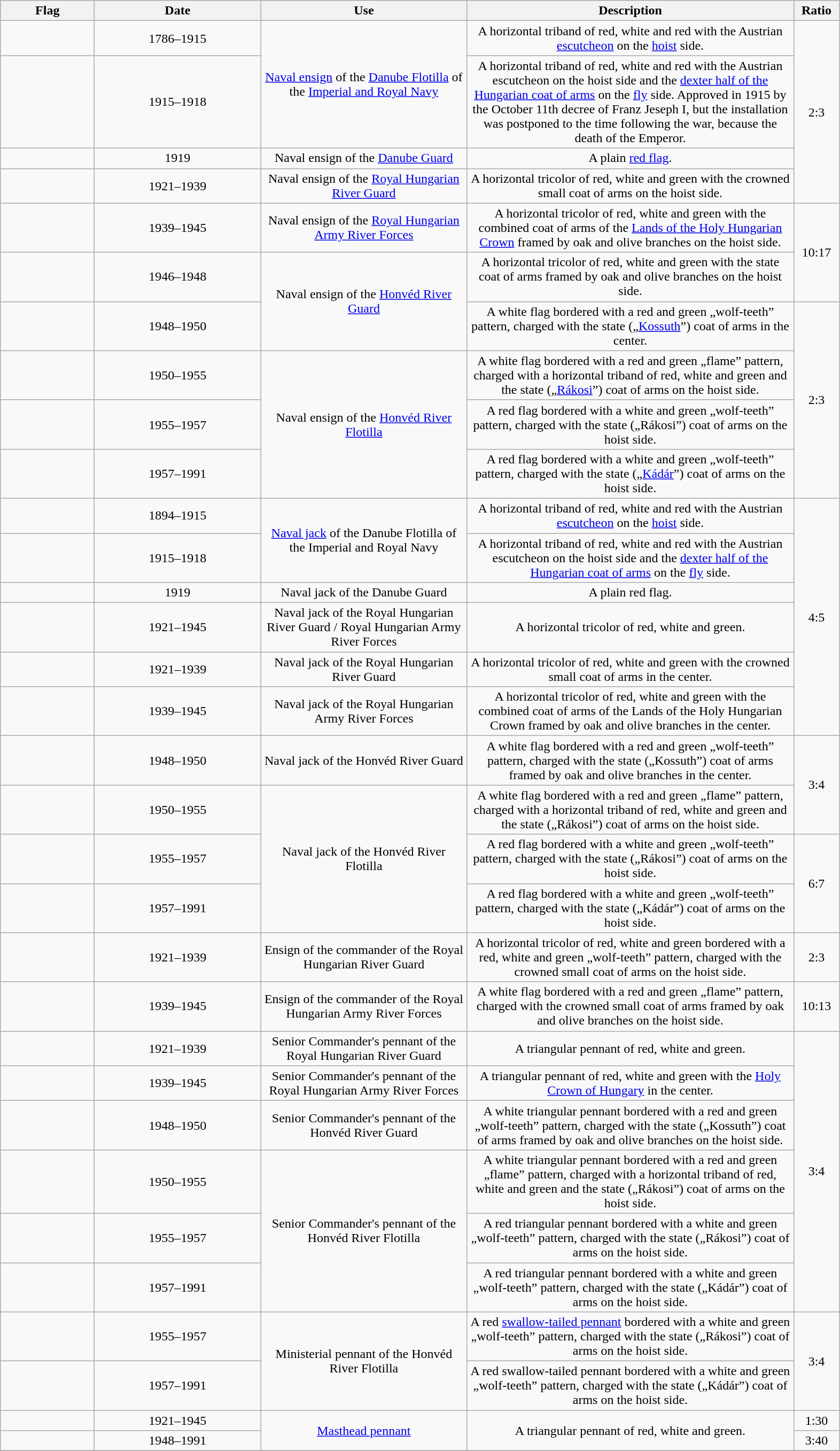<table class="wikitable" style="text-align:center;">
<tr>
<th width="110">Flag</th>
<th width="200">Date</th>
<th width="250">Use</th>
<th width="400">Description</th>
<th width="50">Ratio</th>
</tr>
<tr>
<td></td>
<td>1786–1915</td>
<td rowspan="2"><a href='#'>Naval ensign</a> of the <a href='#'>Danube Flotilla</a> of the <a href='#'>Imperial and Royal Navy</a></td>
<td>A horizontal triband of red, white and red with the Austrian <a href='#'>escutcheon</a> on the <a href='#'>hoist</a> side.</td>
<td rowspan="4">2:3</td>
</tr>
<tr>
<td></td>
<td>1915–1918</td>
<td>A horizontal triband of red, white and red with the Austrian escutcheon on the hoist side and the <a href='#'>dexter half of the Hungarian coat of arms</a> on the <a href='#'>fly</a> side. Approved in 1915 by the October 11th decree of Franz Jeseph I, but the installation was postponed to the time following the war, because the death of the Emperor.</td>
</tr>
<tr>
<td></td>
<td>1919</td>
<td>Naval ensign of the <a href='#'>Danube Guard</a></td>
<td>A plain <a href='#'>red flag</a>.</td>
</tr>
<tr>
<td></td>
<td>1921–1939</td>
<td>Naval ensign of the <a href='#'>Royal Hungarian River Guard</a></td>
<td>A horizontal tricolor of red, white and green with the crowned small coat of arms on the hoist side.</td>
</tr>
<tr>
<td></td>
<td>1939–1945</td>
<td>Naval ensign of the <a href='#'>Royal Hungarian Army River Forces</a></td>
<td>A horizontal tricolor of red, white and green with the combined coat of arms of the <a href='#'>Lands of the Holy Hungarian Crown</a> framed by oak and olive branches on the hoist side.</td>
<td rowspan="2">10:17</td>
</tr>
<tr>
<td></td>
<td>1946–1948</td>
<td rowspan="2">Naval ensign of the <a href='#'>Honvéd River Guard</a></td>
<td>A horizontal tricolor of red, white and green with the state coat of arms framed by oak and olive branches on the hoist side.</td>
</tr>
<tr>
<td></td>
<td>1948–1950</td>
<td>A white flag bordered with a red and green „wolf-teeth” pattern, charged with the state („<a href='#'>Kossuth</a>”) coat of arms in the center.</td>
<td rowspan="4">2:3</td>
</tr>
<tr>
<td></td>
<td>1950–1955</td>
<td rowspan="3">Naval ensign of the <a href='#'>Honvéd River Flotilla</a></td>
<td>A white flag bordered with a red and green „flame” pattern, charged with a horizontal triband of red, white and green and the state („<a href='#'>Rákosi</a>”) coat of arms on the hoist side.</td>
</tr>
<tr>
<td></td>
<td>1955–1957</td>
<td>A red flag bordered with a white and green „wolf-teeth” pattern, charged with the state („Rákosi”) coat of arms on the hoist side.</td>
</tr>
<tr>
<td></td>
<td>1957–1991</td>
<td>A red flag bordered with a white and green „wolf-teeth” pattern, charged with the state („<a href='#'>Kádár</a>”) coat of arms on the hoist side.</td>
</tr>
<tr>
<td></td>
<td>1894–1915</td>
<td rowspan="2"><a href='#'>Naval jack</a> of the Danube Flotilla of the Imperial and Royal Navy</td>
<td>A horizontal triband of red, white and red with the Austrian <a href='#'>escutcheon</a> on the <a href='#'>hoist</a> side.</td>
<td rowspan="6">4:5</td>
</tr>
<tr>
<td></td>
<td>1915–1918</td>
<td>A horizontal triband of red, white and red with the Austrian escutcheon on the hoist side and the <a href='#'>dexter half of the Hungarian coat of arms</a> on the <a href='#'>fly</a> side.</td>
</tr>
<tr>
<td></td>
<td>1919</td>
<td>Naval jack of the Danube Guard</td>
<td>A plain red flag.</td>
</tr>
<tr>
<td></td>
<td>1921–1945</td>
<td>Naval jack of the Royal Hungarian River Guard / Royal Hungarian Army River Forces</td>
<td>A horizontal tricolor of red, white and green.</td>
</tr>
<tr>
<td></td>
<td>1921–1939</td>
<td>Naval jack of the Royal Hungarian River Guard</td>
<td>A horizontal tricolor of red, white and green with the crowned small coat of arms in the center.</td>
</tr>
<tr>
<td></td>
<td>1939–1945</td>
<td>Naval jack of the Royal Hungarian Army River Forces</td>
<td>A horizontal tricolor of red, white and green with the combined coat of arms of the Lands of the Holy Hungarian Crown framed by oak and olive branches in the center.</td>
</tr>
<tr>
<td></td>
<td>1948–1950</td>
<td>Naval jack of the Honvéd River Guard</td>
<td>A white flag bordered with a red and green „wolf-teeth” pattern, charged with the state („Kossuth”) coat of arms framed by oak and olive branches in the center.</td>
<td rowspan="2">3:4</td>
</tr>
<tr>
<td></td>
<td>1950–1955</td>
<td rowspan="3">Naval jack of the Honvéd River Flotilla</td>
<td>A white flag bordered with a red and green „flame” pattern, charged with a horizontal triband of red, white and green and the state („Rákosi”) coat of arms on the hoist side.</td>
</tr>
<tr>
<td></td>
<td>1955–1957</td>
<td>A red flag bordered with a white and green „wolf-teeth” pattern, charged with the state („Rákosi”) coat of arms on the hoist side.</td>
<td rowspan="2"> 6:7</td>
</tr>
<tr>
<td></td>
<td>1957–1991</td>
<td>A red flag bordered with a white and green „wolf-teeth” pattern, charged with the state („Kádár”) coat of arms on the hoist side.</td>
</tr>
<tr>
<td></td>
<td>1921–1939</td>
<td>Ensign of the commander of the Royal Hungarian River Guard</td>
<td>A horizontal tricolor of red, white and green bordered with a red, white and green „wolf-teeth” pattern, charged with the crowned small coat of arms on the hoist side.</td>
<td>2:3</td>
</tr>
<tr>
<td></td>
<td>1939–1945</td>
<td>Ensign of the commander of the Royal Hungarian Army River Forces</td>
<td>A white flag bordered with a red and green „flame” pattern, charged with the crowned small coat of arms framed by oak and olive branches on the hoist side.</td>
<td>10:13</td>
</tr>
<tr>
<td></td>
<td>1921–1939</td>
<td>Senior Commander's pennant of the Royal Hungarian River Guard</td>
<td>A triangular pennant of red, white and green.</td>
<td rowspan="6">3:4</td>
</tr>
<tr>
<td></td>
<td>1939–1945</td>
<td>Senior Commander's pennant of the Royal Hungarian Army River Forces</td>
<td>A triangular pennant of red, white and green with the <a href='#'>Holy Crown of Hungary</a> in the center.</td>
</tr>
<tr>
<td></td>
<td>1948–1950</td>
<td>Senior Commander's pennant of the Honvéd River Guard</td>
<td>A white triangular pennant bordered with a red and green „wolf-teeth” pattern, charged with the state („Kossuth”) coat of arms framed by oak and olive branches on the hoist side.</td>
</tr>
<tr>
<td></td>
<td>1950–1955</td>
<td rowspan="3">Senior Commander's pennant of the Honvéd River Flotilla</td>
<td>A white triangular pennant bordered with a red and green „flame” pattern, charged with a horizontal triband of red, white and green and the state („Rákosi”) coat of arms on the hoist side.</td>
</tr>
<tr>
<td></td>
<td>1955–1957</td>
<td>A red triangular pennant bordered with a white and green „wolf-teeth” pattern, charged with the state („Rákosi”) coat of arms on the hoist side.</td>
</tr>
<tr>
<td></td>
<td>1957–1991</td>
<td>A red triangular pennant bordered with a white and green „wolf-teeth” pattern, charged with the state („Kádár”) coat of arms on the hoist side.</td>
</tr>
<tr>
<td></td>
<td>1955–1957</td>
<td rowspan="2">Ministerial pennant of the Honvéd River Flotilla</td>
<td>A red <a href='#'>swallow-tailed pennant</a> bordered with a white and green „wolf-teeth” pattern, charged with the state („Rákosi”) coat of arms on the hoist side.</td>
<td rowspan="2">3:4</td>
</tr>
<tr>
<td></td>
<td>1957–1991</td>
<td>A red swallow-tailed pennant bordered with a white and green „wolf-teeth” pattern, charged with the state („Kádár”) coat of arms on the hoist side.</td>
</tr>
<tr>
<td></td>
<td>1921–1945</td>
<td rowspan="2"><a href='#'>Masthead pennant</a></td>
<td rowspan="2">A triangular pennant of red, white and green.</td>
<td>1:30</td>
</tr>
<tr>
<td></td>
<td>1948–1991</td>
<td>3:40</td>
</tr>
<tr>
</tr>
</table>
